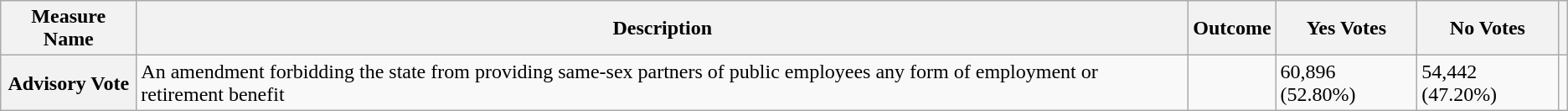<table class="wikitable sortable plainrowheaders">
<tr>
<th scope=col>Measure Name</th>
<th scope=col>Description</th>
<th scope=col>Outcome</th>
<th scope=col>Yes Votes</th>
<th scope=col>No Votes</th>
<th scope=col></th>
</tr>
<tr>
<th scope=row>Advisory Vote</th>
<td>An amendment forbidding the state from providing same-sex partners of public employees any form of employment or retirement benefit</td>
<td></td>
<td>60,896 (52.80%)</td>
<td>54,442 (47.20%)</td>
<td></td>
</tr>
</table>
